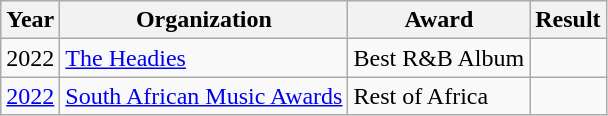<table class="wikitable plainrowheaders">
<tr>
<th scope="col">Year</th>
<th scope="col">Organization</th>
<th scope="col">Award</th>
<th scope="col">Result</th>
</tr>
<tr>
<td rowspan="1">2022</td>
<td><a href='#'>The Headies</a></td>
<td>Best R&B Album</td>
<td></td>
</tr>
<tr>
<td><a href='#'>2022</a></td>
<td><a href='#'>South African Music Awards</a></td>
<td>Rest of Africa</td>
<td></td>
</tr>
</table>
